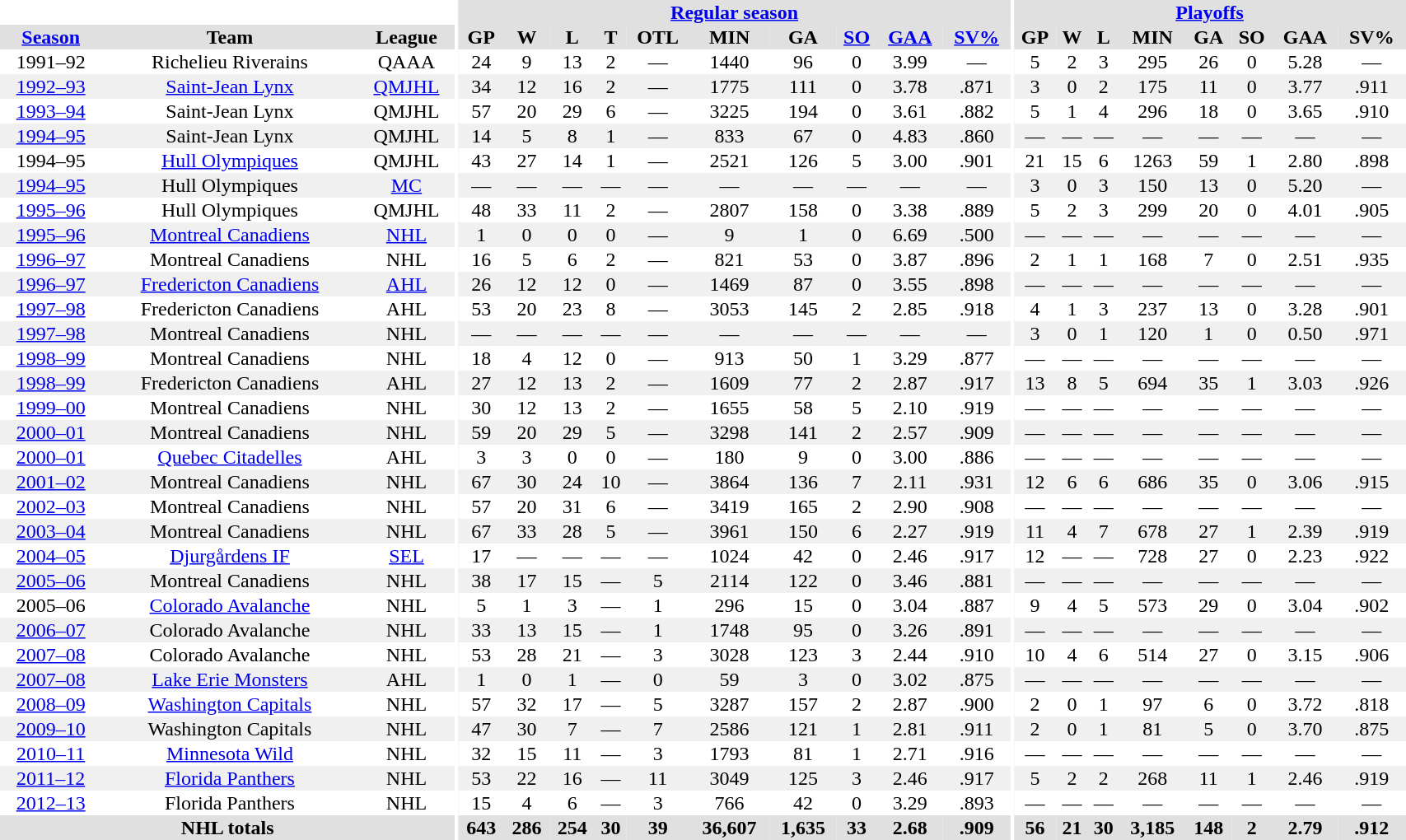<table border="0" cellpadding="1" cellspacing="0" style="width:90%; text-align:center;">
<tr bgcolor="#e0e0e0">
<th colspan="3" bgcolor="#ffffff"></th>
<th rowspan="99" bgcolor="#ffffff"></th>
<th colspan="10" bgcolor="#e0e0e0"><a href='#'>Regular season</a></th>
<th rowspan="99" bgcolor="#ffffff"></th>
<th colspan="8" bgcolor="#e0e0e0"><a href='#'>Playoffs</a></th>
</tr>
<tr bgcolor="#e0e0e0">
<th><a href='#'>Season</a></th>
<th>Team</th>
<th>League</th>
<th>GP</th>
<th>W</th>
<th>L</th>
<th>T</th>
<th>OTL</th>
<th>MIN</th>
<th>GA</th>
<th><a href='#'>SO</a></th>
<th><a href='#'>GAA</a></th>
<th><a href='#'>SV%</a></th>
<th>GP</th>
<th>W</th>
<th>L</th>
<th>MIN</th>
<th>GA</th>
<th>SO</th>
<th>GAA</th>
<th>SV%</th>
</tr>
<tr>
<td>1991–92</td>
<td>Richelieu Riverains</td>
<td>QAAA</td>
<td>24</td>
<td>9</td>
<td>13</td>
<td>2</td>
<td>—</td>
<td>1440</td>
<td>96</td>
<td>0</td>
<td>3.99</td>
<td>—</td>
<td>5</td>
<td>2</td>
<td>3</td>
<td>295</td>
<td>26</td>
<td>0</td>
<td>5.28</td>
<td>—</td>
</tr>
<tr bgcolor="#f0f0f0">
<td><a href='#'>1992–93</a></td>
<td><a href='#'>Saint-Jean Lynx</a></td>
<td><a href='#'>QMJHL</a></td>
<td>34</td>
<td>12</td>
<td>16</td>
<td>2</td>
<td>—</td>
<td>1775</td>
<td>111</td>
<td>0</td>
<td>3.78</td>
<td>.871</td>
<td>3</td>
<td>0</td>
<td>2</td>
<td>175</td>
<td>11</td>
<td>0</td>
<td>3.77</td>
<td>.911</td>
</tr>
<tr>
<td><a href='#'>1993–94</a></td>
<td>Saint-Jean Lynx</td>
<td>QMJHL</td>
<td>57</td>
<td>20</td>
<td>29</td>
<td>6</td>
<td>—</td>
<td>3225</td>
<td>194</td>
<td>0</td>
<td>3.61</td>
<td>.882</td>
<td>5</td>
<td>1</td>
<td>4</td>
<td>296</td>
<td>18</td>
<td>0</td>
<td>3.65</td>
<td>.910</td>
</tr>
<tr bgcolor="#f0f0f0">
<td><a href='#'>1994–95</a></td>
<td>Saint-Jean Lynx</td>
<td>QMJHL</td>
<td>14</td>
<td>5</td>
<td>8</td>
<td>1</td>
<td>—</td>
<td>833</td>
<td>67</td>
<td>0</td>
<td>4.83</td>
<td>.860</td>
<td>—</td>
<td>—</td>
<td>—</td>
<td>—</td>
<td>—</td>
<td>—</td>
<td>—</td>
<td>—</td>
</tr>
<tr>
<td>1994–95</td>
<td><a href='#'>Hull Olympiques</a></td>
<td>QMJHL</td>
<td>43</td>
<td>27</td>
<td>14</td>
<td>1</td>
<td>—</td>
<td>2521</td>
<td>126</td>
<td>5</td>
<td>3.00</td>
<td>.901</td>
<td>21</td>
<td>15</td>
<td>6</td>
<td>1263</td>
<td>59</td>
<td>1</td>
<td>2.80</td>
<td>.898</td>
</tr>
<tr bgcolor="#f0f0f0">
<td><a href='#'>1994–95</a></td>
<td>Hull Olympiques</td>
<td><a href='#'>MC</a></td>
<td>—</td>
<td>—</td>
<td>—</td>
<td>—</td>
<td>—</td>
<td>—</td>
<td>—</td>
<td>—</td>
<td>—</td>
<td>—</td>
<td>3</td>
<td>0</td>
<td>3</td>
<td>150</td>
<td>13</td>
<td>0</td>
<td>5.20</td>
<td>—</td>
</tr>
<tr>
<td><a href='#'>1995–96</a></td>
<td>Hull Olympiques</td>
<td>QMJHL</td>
<td>48</td>
<td>33</td>
<td>11</td>
<td>2</td>
<td>—</td>
<td>2807</td>
<td>158</td>
<td>0</td>
<td>3.38</td>
<td>.889</td>
<td>5</td>
<td>2</td>
<td>3</td>
<td>299</td>
<td>20</td>
<td>0</td>
<td>4.01</td>
<td>.905</td>
</tr>
<tr bgcolor="#f0f0f0">
<td><a href='#'>1995–96</a></td>
<td><a href='#'>Montreal Canadiens</a></td>
<td><a href='#'>NHL</a></td>
<td>1</td>
<td>0</td>
<td>0</td>
<td>0</td>
<td>—</td>
<td>9</td>
<td>1</td>
<td>0</td>
<td>6.69</td>
<td>.500</td>
<td>—</td>
<td>—</td>
<td>—</td>
<td>—</td>
<td>—</td>
<td>—</td>
<td>—</td>
<td>—</td>
</tr>
<tr>
<td><a href='#'>1996–97</a></td>
<td>Montreal Canadiens</td>
<td>NHL</td>
<td>16</td>
<td>5</td>
<td>6</td>
<td>2</td>
<td>—</td>
<td>821</td>
<td>53</td>
<td>0</td>
<td>3.87</td>
<td>.896</td>
<td>2</td>
<td>1</td>
<td>1</td>
<td>168</td>
<td>7</td>
<td>0</td>
<td>2.51</td>
<td>.935</td>
</tr>
<tr bgcolor="#f0f0f0">
<td><a href='#'>1996–97</a></td>
<td><a href='#'>Fredericton Canadiens</a></td>
<td><a href='#'>AHL</a></td>
<td>26</td>
<td>12</td>
<td>12</td>
<td>0</td>
<td>—</td>
<td>1469</td>
<td>87</td>
<td>0</td>
<td>3.55</td>
<td>.898</td>
<td>—</td>
<td>—</td>
<td>—</td>
<td>—</td>
<td>—</td>
<td>—</td>
<td>—</td>
<td>—</td>
</tr>
<tr>
<td><a href='#'>1997–98</a></td>
<td>Fredericton Canadiens</td>
<td>AHL</td>
<td>53</td>
<td>20</td>
<td>23</td>
<td>8</td>
<td>—</td>
<td>3053</td>
<td>145</td>
<td>2</td>
<td>2.85</td>
<td>.918</td>
<td>4</td>
<td>1</td>
<td>3</td>
<td>237</td>
<td>13</td>
<td>0</td>
<td>3.28</td>
<td>.901</td>
</tr>
<tr bgcolor="#f0f0f0">
<td><a href='#'>1997–98</a></td>
<td>Montreal Canadiens</td>
<td>NHL</td>
<td>—</td>
<td>—</td>
<td>—</td>
<td>—</td>
<td>—</td>
<td>—</td>
<td>—</td>
<td>—</td>
<td>—</td>
<td>—</td>
<td>3</td>
<td>0</td>
<td>1</td>
<td>120</td>
<td>1</td>
<td>0</td>
<td>0.50</td>
<td>.971</td>
</tr>
<tr>
<td><a href='#'>1998–99</a></td>
<td>Montreal Canadiens</td>
<td>NHL</td>
<td>18</td>
<td>4</td>
<td>12</td>
<td>0</td>
<td>—</td>
<td>913</td>
<td>50</td>
<td>1</td>
<td>3.29</td>
<td>.877</td>
<td>—</td>
<td>—</td>
<td>—</td>
<td>—</td>
<td>—</td>
<td>—</td>
<td>—</td>
<td>—</td>
</tr>
<tr bgcolor="#f0f0f0">
<td><a href='#'>1998–99</a></td>
<td>Fredericton Canadiens</td>
<td>AHL</td>
<td>27</td>
<td>12</td>
<td>13</td>
<td>2</td>
<td>—</td>
<td>1609</td>
<td>77</td>
<td>2</td>
<td>2.87</td>
<td>.917</td>
<td>13</td>
<td>8</td>
<td>5</td>
<td>694</td>
<td>35</td>
<td>1</td>
<td>3.03</td>
<td>.926</td>
</tr>
<tr>
<td><a href='#'>1999–00</a></td>
<td>Montreal Canadiens</td>
<td>NHL</td>
<td>30</td>
<td>12</td>
<td>13</td>
<td>2</td>
<td>—</td>
<td>1655</td>
<td>58</td>
<td>5</td>
<td>2.10</td>
<td>.919</td>
<td>—</td>
<td>—</td>
<td>—</td>
<td>—</td>
<td>—</td>
<td>—</td>
<td>—</td>
<td>—</td>
</tr>
<tr bgcolor="#f0f0f0">
<td><a href='#'>2000–01</a></td>
<td>Montreal Canadiens</td>
<td>NHL</td>
<td>59</td>
<td>20</td>
<td>29</td>
<td>5</td>
<td>—</td>
<td>3298</td>
<td>141</td>
<td>2</td>
<td>2.57</td>
<td>.909</td>
<td>—</td>
<td>—</td>
<td>—</td>
<td>—</td>
<td>—</td>
<td>—</td>
<td>—</td>
<td>—</td>
</tr>
<tr>
<td><a href='#'>2000–01</a></td>
<td><a href='#'>Quebec Citadelles</a></td>
<td>AHL</td>
<td>3</td>
<td>3</td>
<td>0</td>
<td>0</td>
<td>—</td>
<td>180</td>
<td>9</td>
<td>0</td>
<td>3.00</td>
<td>.886</td>
<td>—</td>
<td>—</td>
<td>—</td>
<td>—</td>
<td>—</td>
<td>—</td>
<td>—</td>
<td>—</td>
</tr>
<tr bgcolor="#f0f0f0">
<td><a href='#'>2001–02</a></td>
<td>Montreal Canadiens</td>
<td>NHL</td>
<td>67</td>
<td>30</td>
<td>24</td>
<td>10</td>
<td>—</td>
<td>3864</td>
<td>136</td>
<td>7</td>
<td>2.11</td>
<td>.931</td>
<td>12</td>
<td>6</td>
<td>6</td>
<td>686</td>
<td>35</td>
<td>0</td>
<td>3.06</td>
<td>.915</td>
</tr>
<tr>
<td><a href='#'>2002–03</a></td>
<td>Montreal Canadiens</td>
<td>NHL</td>
<td>57</td>
<td>20</td>
<td>31</td>
<td>6</td>
<td>—</td>
<td>3419</td>
<td>165</td>
<td>2</td>
<td>2.90</td>
<td>.908</td>
<td>—</td>
<td>—</td>
<td>—</td>
<td>—</td>
<td>—</td>
<td>—</td>
<td>—</td>
<td>—</td>
</tr>
<tr bgcolor="#f0f0f0">
<td><a href='#'>2003–04</a></td>
<td>Montreal Canadiens</td>
<td>NHL</td>
<td>67</td>
<td>33</td>
<td>28</td>
<td>5</td>
<td>—</td>
<td>3961</td>
<td>150</td>
<td>6</td>
<td>2.27</td>
<td>.919</td>
<td>11</td>
<td>4</td>
<td>7</td>
<td>678</td>
<td>27</td>
<td>1</td>
<td>2.39</td>
<td>.919</td>
</tr>
<tr>
<td><a href='#'>2004–05</a></td>
<td><a href='#'>Djurgårdens IF</a></td>
<td><a href='#'>SEL</a></td>
<td>17</td>
<td>—</td>
<td>—</td>
<td>—</td>
<td>—</td>
<td>1024</td>
<td>42</td>
<td>0</td>
<td>2.46</td>
<td>.917</td>
<td>12</td>
<td>—</td>
<td>—</td>
<td>728</td>
<td>27</td>
<td>0</td>
<td>2.23</td>
<td>.922</td>
</tr>
<tr bgcolor="#f0f0f0">
<td><a href='#'>2005–06</a></td>
<td>Montreal Canadiens</td>
<td>NHL</td>
<td>38</td>
<td>17</td>
<td>15</td>
<td>—</td>
<td>5</td>
<td>2114</td>
<td>122</td>
<td>0</td>
<td>3.46</td>
<td>.881</td>
<td>—</td>
<td>—</td>
<td>—</td>
<td>—</td>
<td>—</td>
<td>—</td>
<td>—</td>
<td>—</td>
</tr>
<tr>
<td>2005–06</td>
<td><a href='#'>Colorado Avalanche</a></td>
<td>NHL</td>
<td>5</td>
<td>1</td>
<td>3</td>
<td>—</td>
<td>1</td>
<td>296</td>
<td>15</td>
<td>0</td>
<td>3.04</td>
<td>.887</td>
<td>9</td>
<td>4</td>
<td>5</td>
<td>573</td>
<td>29</td>
<td>0</td>
<td>3.04</td>
<td>.902</td>
</tr>
<tr bgcolor="#f0f0f0">
<td><a href='#'>2006–07</a></td>
<td>Colorado Avalanche</td>
<td>NHL</td>
<td>33</td>
<td>13</td>
<td>15</td>
<td>—</td>
<td>1</td>
<td>1748</td>
<td>95</td>
<td>0</td>
<td>3.26</td>
<td>.891</td>
<td>—</td>
<td>—</td>
<td>—</td>
<td>—</td>
<td>—</td>
<td>—</td>
<td>—</td>
<td>—</td>
</tr>
<tr>
<td><a href='#'>2007–08</a></td>
<td>Colorado Avalanche</td>
<td>NHL</td>
<td>53</td>
<td>28</td>
<td>21</td>
<td>—</td>
<td>3</td>
<td>3028</td>
<td>123</td>
<td>3</td>
<td>2.44</td>
<td>.910</td>
<td>10</td>
<td>4</td>
<td>6</td>
<td>514</td>
<td>27</td>
<td>0</td>
<td>3.15</td>
<td>.906</td>
</tr>
<tr bgcolor="#f0f0f0">
<td><a href='#'>2007–08</a></td>
<td><a href='#'>Lake Erie Monsters</a></td>
<td>AHL</td>
<td>1</td>
<td>0</td>
<td>1</td>
<td>—</td>
<td>0</td>
<td>59</td>
<td>3</td>
<td>0</td>
<td>3.02</td>
<td>.875</td>
<td>—</td>
<td>—</td>
<td>—</td>
<td>—</td>
<td>—</td>
<td>—</td>
<td>—</td>
<td>—</td>
</tr>
<tr>
<td><a href='#'>2008–09</a></td>
<td><a href='#'>Washington Capitals</a></td>
<td>NHL</td>
<td>57</td>
<td>32</td>
<td>17</td>
<td>—</td>
<td>5</td>
<td>3287</td>
<td>157</td>
<td>2</td>
<td>2.87</td>
<td>.900</td>
<td>2</td>
<td>0</td>
<td>1</td>
<td>97</td>
<td>6</td>
<td>0</td>
<td>3.72</td>
<td>.818</td>
</tr>
<tr bgcolor="#f0f0f0">
<td><a href='#'>2009–10</a></td>
<td>Washington Capitals</td>
<td>NHL</td>
<td>47</td>
<td>30</td>
<td>7</td>
<td>—</td>
<td>7</td>
<td>2586</td>
<td>121</td>
<td>1</td>
<td>2.81</td>
<td>.911</td>
<td>2</td>
<td>0</td>
<td>1</td>
<td>81</td>
<td>5</td>
<td>0</td>
<td>3.70</td>
<td>.875</td>
</tr>
<tr>
<td><a href='#'>2010–11</a></td>
<td><a href='#'>Minnesota Wild</a></td>
<td>NHL</td>
<td>32</td>
<td>15</td>
<td>11</td>
<td>—</td>
<td>3</td>
<td>1793</td>
<td>81</td>
<td>1</td>
<td>2.71</td>
<td>.916</td>
<td>—</td>
<td>—</td>
<td>—</td>
<td>—</td>
<td>—</td>
<td>—</td>
<td>—</td>
<td>—</td>
</tr>
<tr bgcolor="#f0f0f0">
<td><a href='#'>2011–12</a></td>
<td><a href='#'>Florida Panthers</a></td>
<td>NHL</td>
<td>53</td>
<td>22</td>
<td>16</td>
<td>—</td>
<td>11</td>
<td>3049</td>
<td>125</td>
<td>3</td>
<td>2.46</td>
<td>.917</td>
<td>5</td>
<td>2</td>
<td>2</td>
<td>268</td>
<td>11</td>
<td>1</td>
<td>2.46</td>
<td>.919</td>
</tr>
<tr>
<td><a href='#'>2012–13</a></td>
<td>Florida Panthers</td>
<td>NHL</td>
<td>15</td>
<td>4</td>
<td>6</td>
<td>—</td>
<td>3</td>
<td>766</td>
<td>42</td>
<td>0</td>
<td>3.29</td>
<td>.893</td>
<td>—</td>
<td>—</td>
<td>—</td>
<td>—</td>
<td>—</td>
<td>—</td>
<td>—</td>
<td>—</td>
</tr>
<tr bgcolor="#e0e0e0">
<th colspan="3">NHL totals</th>
<th>643</th>
<th>286</th>
<th>254</th>
<th>30</th>
<th>39</th>
<th>36,607</th>
<th>1,635</th>
<th>33</th>
<th>2.68</th>
<th>.909</th>
<th>56</th>
<th>21</th>
<th>30</th>
<th>3,185</th>
<th>148</th>
<th>2</th>
<th>2.79</th>
<th>.912</th>
</tr>
</table>
